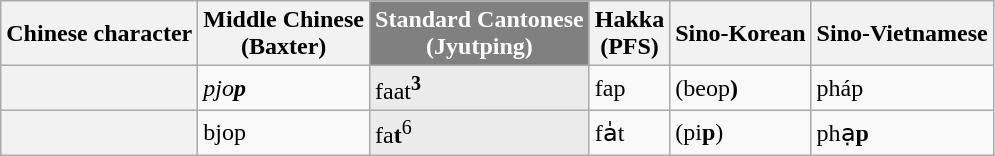<table class="wikitable">
<tr>
<th>Chinese character</th>
<th>Middle Chinese<br>(Baxter)</th>
<th style="background-color:gray; color:white;">Standard Cantonese<br>(Jyutping)</th>
<th>Hakka<br>(PFS)</th>
<th>Sino-Korean</th>
<th>Sino-Vietnamese</th>
</tr>
<tr>
<th></th>
<td><em>pjo<strong>p<strong><em></td>
<td style="background-color:#ebebeb">faa</strong>t<strong><sup>3</sup></td>
<td>fa</strong>p<strong></td>
<td> (beo</strong>p<strong>)<br></td>
<td>phá</strong>p<strong></td>
</tr>
<tr>
<th></th>
<td></em>bjo</strong>p</em></strong></td>
<td style="background-color:#ebebeb">fa<strong>t</strong><sup>6</sup></td>
<td>fa̍t</td>
<td> (pi<strong>p</strong>)</td>
<td>phạ<strong>p</strong></td>
</tr>
</table>
